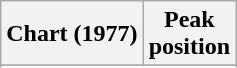<table class="wikitable sortable plainrowheaders" style="text-align:center">
<tr>
<th scope="col">Chart (1977)</th>
<th scope="col">Peak<br> position</th>
</tr>
<tr>
</tr>
<tr>
</tr>
</table>
